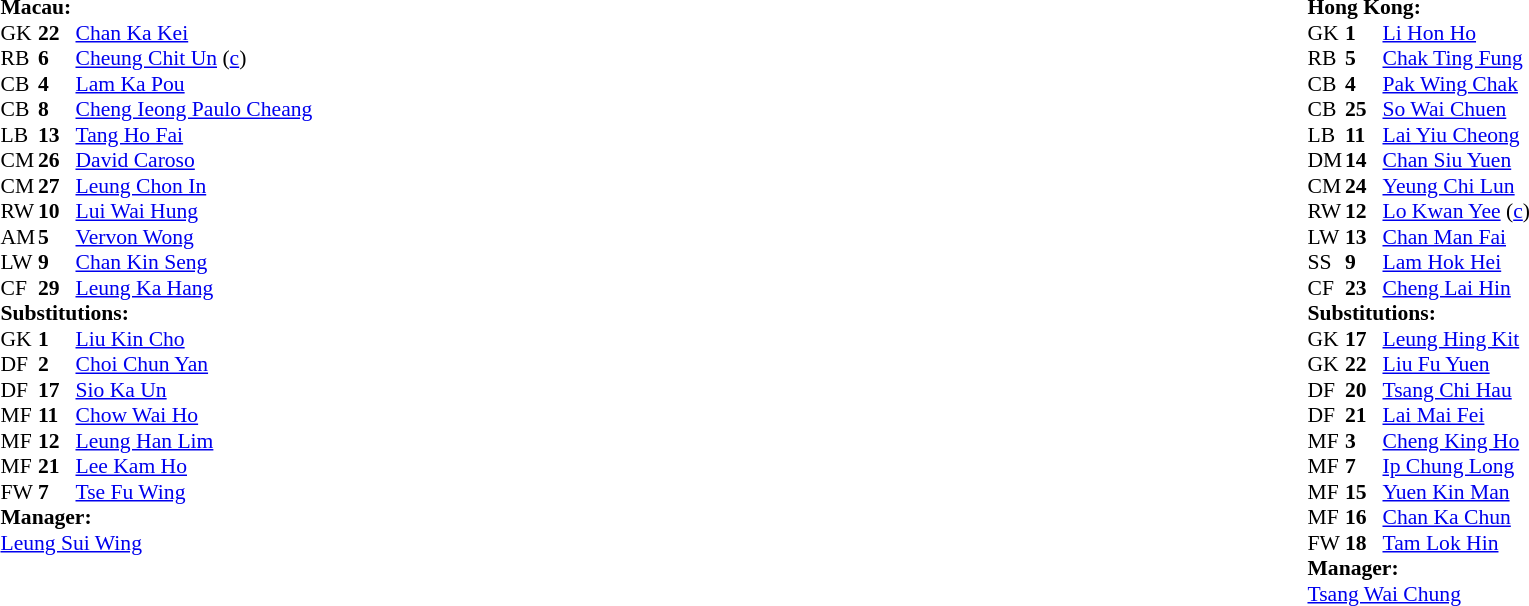<table style="width:100%;">
<tr>
<td style="vertical-align:top; width:50%;"><br><table style="font-size: 90%" cellspacing="0" cellpadding="0">
<tr>
<td colspan=4><strong>Macau:</strong></td>
</tr>
<tr>
<th width="25"></th>
<th width="25"></th>
</tr>
<tr>
<td>GK</td>
<td><strong>22</strong></td>
<td><a href='#'>Chan Ka Kei</a></td>
<td></td>
<td></td>
</tr>
<tr>
<td>RB</td>
<td><strong>6</strong></td>
<td><a href='#'>Cheung Chit Un</a> (<a href='#'>c</a>)</td>
<td></td>
</tr>
<tr>
<td>CB</td>
<td><strong>4</strong></td>
<td><a href='#'>Lam Ka Pou</a></td>
</tr>
<tr>
<td>CB</td>
<td><strong>8</strong></td>
<td><a href='#'>Cheng Ieong Paulo Cheang</a></td>
</tr>
<tr>
<td>LB</td>
<td><strong>13</strong></td>
<td><a href='#'>Tang Ho Fai</a></td>
<td></td>
<td></td>
</tr>
<tr>
<td>CM</td>
<td><strong>26</strong></td>
<td><a href='#'>David Caroso</a></td>
</tr>
<tr>
<td>CM</td>
<td><strong>27</strong></td>
<td><a href='#'>Leung Chon In</a></td>
<td></td>
<td></td>
</tr>
<tr>
<td>RW</td>
<td><strong>10</strong></td>
<td><a href='#'>Lui Wai Hung</a></td>
<td></td>
<td></td>
</tr>
<tr>
<td>AM</td>
<td><strong>5</strong></td>
<td><a href='#'>Vervon Wong</a></td>
<td></td>
<td></td>
</tr>
<tr>
<td>LW</td>
<td><strong>9</strong></td>
<td><a href='#'>Chan Kin Seng</a></td>
</tr>
<tr>
<td>CF</td>
<td><strong>29</strong></td>
<td><a href='#'>Leung Ka Hang</a></td>
<td></td>
<td></td>
</tr>
<tr>
<td colspan=3><strong>Substitutions:</strong></td>
</tr>
<tr>
<td>GK</td>
<td><strong>1</strong></td>
<td><a href='#'>Liu Kin Cho</a></td>
<td></td>
<td></td>
</tr>
<tr>
<td>DF</td>
<td><strong>2</strong></td>
<td><a href='#'>Choi Chun Yan</a></td>
<td></td>
<td></td>
</tr>
<tr>
<td>DF</td>
<td><strong>17</strong></td>
<td><a href='#'>Sio Ka Un</a></td>
<td></td>
<td></td>
</tr>
<tr>
<td>MF</td>
<td><strong>11</strong></td>
<td><a href='#'>Chow Wai Ho</a></td>
<td></td>
<td></td>
</tr>
<tr>
<td>MF</td>
<td><strong>12</strong></td>
<td><a href='#'>Leung Han Lim</a></td>
</tr>
<tr>
<td>MF</td>
<td><strong>21</strong></td>
<td><a href='#'>Lee Kam Ho</a></td>
<td></td>
<td></td>
</tr>
<tr>
<td>FW</td>
<td><strong>7</strong></td>
<td><a href='#'>Tse Fu Wing</a></td>
<td></td>
<td></td>
</tr>
<tr>
<td colspan=3><strong>Manager:</strong></td>
</tr>
<tr>
<td colspan=3><a href='#'>Leung Sui Wing</a></td>
</tr>
</table>
</td>
<td valign="top"></td>
<td style="vertical-align:top; width:50%;"><br><table cellspacing="0" cellpadding="0" style="font-size:90%; margin:auto;">
<tr>
<td colspan=4><strong>Hong Kong:</strong></td>
</tr>
<tr>
<th width=25></th>
<th width=25></th>
</tr>
<tr>
<td>GK</td>
<td><strong>1</strong></td>
<td><a href='#'>Li Hon Ho</a></td>
<td></td>
<td></td>
</tr>
<tr>
<td>RB</td>
<td><strong>5</strong></td>
<td><a href='#'>Chak Ting Fung</a></td>
<td></td>
<td></td>
</tr>
<tr>
<td>CB</td>
<td><strong>4</strong></td>
<td><a href='#'>Pak Wing Chak</a></td>
</tr>
<tr>
<td>CB</td>
<td><strong>25</strong></td>
<td><a href='#'>So Wai Chuen</a></td>
<td></td>
<td></td>
</tr>
<tr>
<td>LB</td>
<td><strong>11</strong></td>
<td><a href='#'>Lai Yiu Cheong</a></td>
</tr>
<tr>
<td>DM</td>
<td><strong>14</strong></td>
<td><a href='#'>Chan Siu Yuen</a></td>
</tr>
<tr>
<td>CM</td>
<td><strong>24</strong></td>
<td><a href='#'>Yeung Chi Lun</a></td>
<td></td>
<td></td>
</tr>
<tr>
<td>RW</td>
<td><strong>12</strong></td>
<td><a href='#'>Lo Kwan Yee</a> (<a href='#'>c</a>)</td>
</tr>
<tr>
<td>LW</td>
<td><strong>13</strong></td>
<td><a href='#'>Chan Man Fai</a></td>
</tr>
<tr>
<td>SS</td>
<td><strong>9</strong></td>
<td><a href='#'>Lam Hok Hei</a></td>
<td></td>
<td></td>
</tr>
<tr>
<td>CF</td>
<td><strong>23</strong></td>
<td><a href='#'>Cheng Lai Hin</a></td>
<td></td>
<td></td>
</tr>
<tr>
<td colspan=3><strong>Substitutions:</strong></td>
</tr>
<tr>
<td>GK</td>
<td><strong>17</strong></td>
<td><a href='#'>Leung Hing Kit</a></td>
<td></td>
<td></td>
</tr>
<tr>
<td>GK</td>
<td><strong>22</strong></td>
<td><a href='#'>Liu Fu Yuen</a></td>
</tr>
<tr>
<td>DF</td>
<td><strong>20</strong></td>
<td><a href='#'>Tsang Chi Hau</a></td>
</tr>
<tr>
<td>DF</td>
<td><strong>21</strong></td>
<td><a href='#'>Lai Mai Fei</a></td>
<td></td>
<td></td>
</tr>
<tr>
<td>MF</td>
<td><strong>3</strong></td>
<td><a href='#'>Cheng King Ho</a></td>
<td></td>
<td></td>
</tr>
<tr>
<td>MF</td>
<td><strong>7</strong></td>
<td><a href='#'>Ip Chung Long</a></td>
<td></td>
<td></td>
</tr>
<tr>
<td>MF</td>
<td><strong>15</strong></td>
<td><a href='#'>Yuen Kin Man</a></td>
<td></td>
<td></td>
</tr>
<tr>
<td>MF</td>
<td><strong>16</strong></td>
<td><a href='#'>Chan Ka Chun</a></td>
<td></td>
<td></td>
</tr>
<tr>
<td>FW</td>
<td><strong>18</strong></td>
<td><a href='#'>Tam Lok Hin</a></td>
</tr>
<tr>
<td colspan=3><strong>Manager:</strong></td>
</tr>
<tr>
<td colspan=4><a href='#'>Tsang Wai Chung</a></td>
</tr>
</table>
</td>
</tr>
</table>
